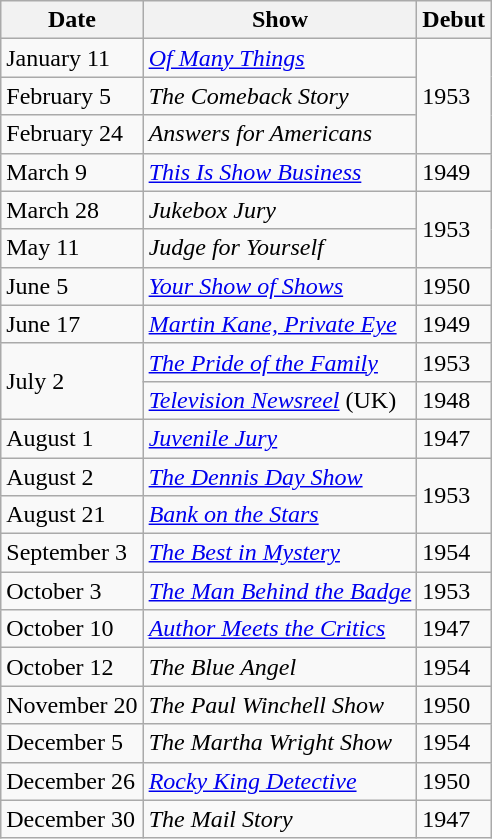<table class="wikitable">
<tr>
<th>Date</th>
<th>Show</th>
<th>Debut</th>
</tr>
<tr>
<td>January 11</td>
<td><em><a href='#'>Of Many Things</a></em></td>
<td rowspan="3">1953</td>
</tr>
<tr>
<td>February 5</td>
<td><em>The Comeback Story</em></td>
</tr>
<tr>
<td>February 24</td>
<td><em>Answers for Americans</em></td>
</tr>
<tr>
<td>March 9</td>
<td><em><a href='#'>This Is Show Business</a></em></td>
<td>1949</td>
</tr>
<tr>
<td>March 28</td>
<td><em>Jukebox Jury</em></td>
<td rowspan="2">1953</td>
</tr>
<tr>
<td>May 11</td>
<td><em>Judge for Yourself</em></td>
</tr>
<tr>
<td>June 5</td>
<td><em><a href='#'>Your Show of Shows</a></em></td>
<td>1950</td>
</tr>
<tr>
<td>June 17</td>
<td><em><a href='#'>Martin Kane, Private Eye</a></em></td>
<td>1949</td>
</tr>
<tr>
<td rowspan="2">July 2</td>
<td><em><a href='#'>The Pride of the Family</a></em></td>
<td>1953</td>
</tr>
<tr>
<td><em><a href='#'>Television Newsreel</a></em> (UK)</td>
<td>1948</td>
</tr>
<tr>
<td>August 1</td>
<td><em><a href='#'>Juvenile Jury</a></em></td>
<td>1947</td>
</tr>
<tr>
<td>August 2</td>
<td><em><a href='#'>The Dennis Day Show</a></em></td>
<td rowspan="2">1953</td>
</tr>
<tr>
<td>August 21</td>
<td><em><a href='#'>Bank on the Stars</a></em></td>
</tr>
<tr>
<td>September 3</td>
<td><em><a href='#'>The Best in Mystery</a></em></td>
<td>1954</td>
</tr>
<tr>
<td>October 3</td>
<td><em><a href='#'>The Man Behind the Badge</a></em></td>
<td>1953</td>
</tr>
<tr>
<td>October 10</td>
<td><em><a href='#'>Author Meets the Critics</a></em></td>
<td>1947</td>
</tr>
<tr>
<td>October 12</td>
<td><em>The Blue Angel</em></td>
<td>1954</td>
</tr>
<tr>
<td>November 20</td>
<td><em>The Paul Winchell Show</em></td>
<td>1950</td>
</tr>
<tr>
<td>December 5</td>
<td><em>The Martha Wright Show</em></td>
<td>1954</td>
</tr>
<tr>
<td>December 26</td>
<td><em><a href='#'>Rocky King Detective</a></em></td>
<td>1950</td>
</tr>
<tr>
<td>December 30</td>
<td><em>The Mail Story</em></td>
<td>1947</td>
</tr>
</table>
